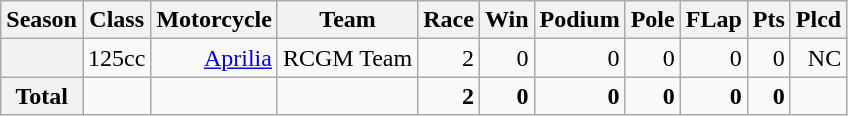<table class="wikitable" style=text-align:right>
<tr>
<th>Season</th>
<th>Class</th>
<th>Motorcycle</th>
<th>Team</th>
<th>Race</th>
<th>Win</th>
<th>Podium</th>
<th>Pole</th>
<th>FLap</th>
<th>Pts</th>
<th>Plcd</th>
</tr>
<tr>
<th></th>
<td>125cc</td>
<td><a href='#'>Aprilia</a></td>
<td>RCGM Team</td>
<td>2</td>
<td>0</td>
<td>0</td>
<td>0</td>
<td>0</td>
<td>0</td>
<td>NC</td>
</tr>
<tr>
<th>Total</th>
<td></td>
<td></td>
<td></td>
<td><strong>2</strong></td>
<td><strong>0</strong></td>
<td><strong>0</strong></td>
<td><strong>0</strong></td>
<td><strong>0</strong></td>
<td><strong>0</strong></td>
<td></td>
</tr>
</table>
